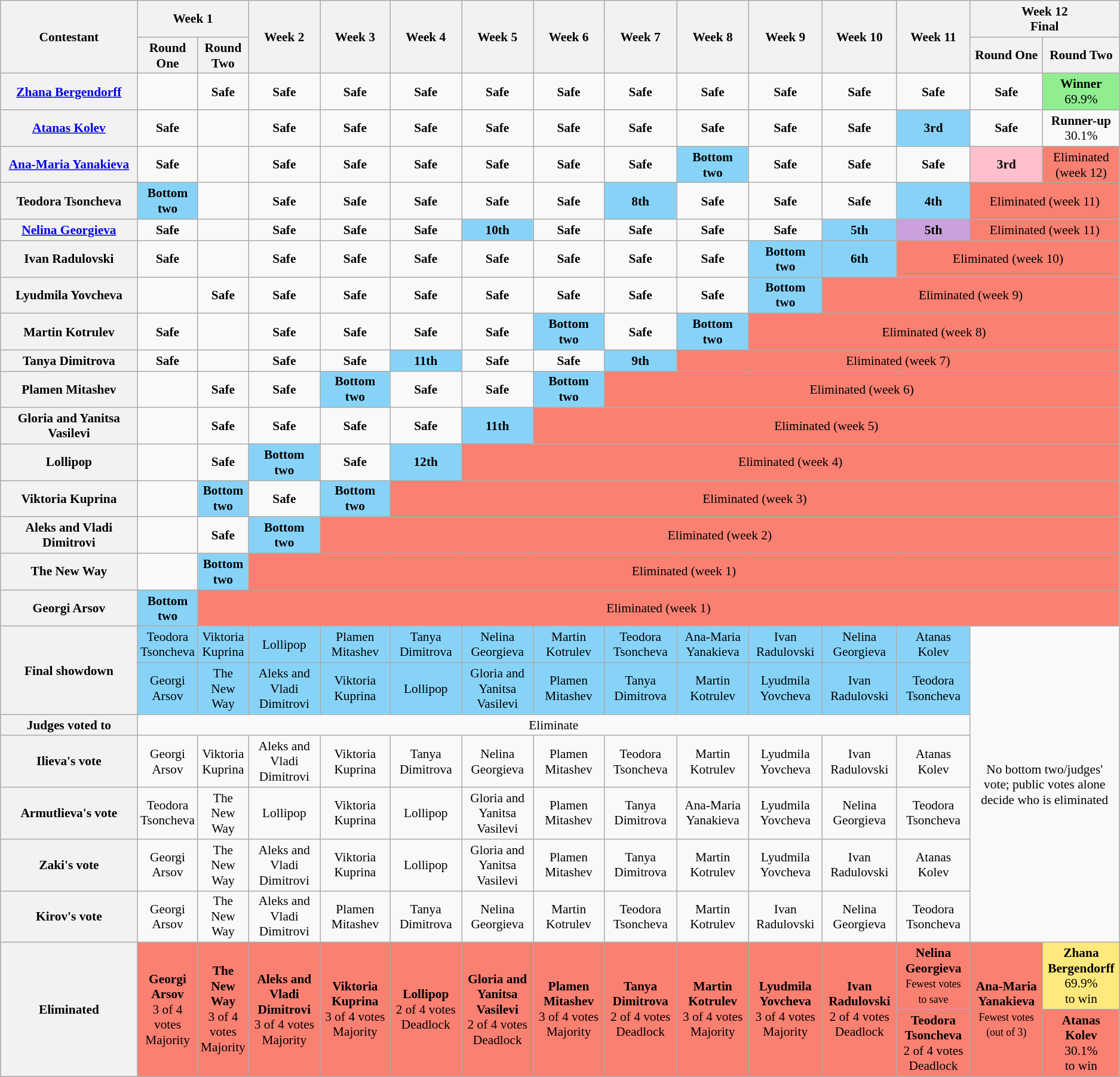<table class="wikitable" style="text-align:center; font-size:89%">
<tr>
<th style="width:15%" rowspan="2" scope="col">Contestant</th>
<th colspan="2">Week 1</th>
<th style="width:7%" rowspan="2" scope="col">Week 2</th>
<th style="width:7%" rowspan="2" scope="col">Week 3</th>
<th style="width:7%" rowspan="2" scope="col">Week 4</th>
<th style="width:7%" rowspan="2" scope="col">Week 5</th>
<th style="width:7%" rowspan="2" scope="col">Week 6</th>
<th style="width:7%" rowspan="2" scope="col">Week 7</th>
<th style="width:7%" rowspan="2" scope="col">Week 8</th>
<th style="width:7%" rowspan="2" scope="col">Week 9</th>
<th style="width:7%" rowspan="2" scope="col">Week 10</th>
<th style="width:7%" rowspan="2" scope="col">Week 11</th>
<th colspan="2">Week 12<br>Final</th>
</tr>
<tr>
<th>Round One</th>
<th>Round Two</th>
<th style="width:7%">Round One</th>
<th style="width:7%">Round Two</th>
</tr>
<tr>
<th scope="row"><a href='#'>Zhana Bergendorff</a></th>
<td></td>
<td><strong>Safe</strong></td>
<td><strong>Safe</strong></td>
<td><strong>Safe</strong></td>
<td><strong>Safe</strong></td>
<td><strong>Safe</strong></td>
<td><strong>Safe</strong></td>
<td><strong>Safe</strong></td>
<td><strong>Safe</strong></td>
<td><strong>Safe</strong></td>
<td><strong>Safe</strong></td>
<td><strong>Safe</strong></td>
<td><strong>Safe</strong></td>
<td style="background:lightgreen"><strong>Winner</strong><br>69.9%</td>
</tr>
<tr>
<th scope="row"><a href='#'>Atanas Kolev</a></th>
<td><strong>Safe</strong></td>
<td></td>
<td><strong>Safe</strong></td>
<td><strong>Safe</strong></td>
<td><strong>Safe</strong></td>
<td><strong>Safe</strong></td>
<td><strong>Safe</strong></td>
<td><strong>Safe</strong></td>
<td><strong>Safe</strong></td>
<td><strong>Safe</strong></td>
<td><strong>Safe</strong></td>
<td style="background:#87D3F8"><strong>3rd</strong></td>
<td><strong>Safe</strong></td>
<td><strong>Runner-up</strong><br>30.1%</td>
</tr>
<tr>
<th scope="row"><a href='#'>Ana-Maria Yanakieva</a></th>
<td><strong>Safe</strong></td>
<td></td>
<td><strong>Safe</strong></td>
<td><strong>Safe</strong></td>
<td><strong>Safe</strong></td>
<td><strong>Safe</strong></td>
<td><strong>Safe</strong></td>
<td><strong>Safe</strong></td>
<td style="background:#87D3F8"><strong>Bottom<br>two</strong></td>
<td><strong>Safe</strong></td>
<td><strong>Safe</strong></td>
<td><strong>Safe</strong></td>
<td style="background:pink"><strong>3rd</strong></td>
<td style="background:salmon">Eliminated<br>(week 12)</td>
</tr>
<tr>
<th scope="row">Teodora Tsoncheva</th>
<td style="background:#87D3F8"><strong>Bottom<br>two</strong></td>
<td></td>
<td><strong>Safe</strong></td>
<td><strong>Safe</strong></td>
<td><strong>Safe</strong></td>
<td><strong>Safe</strong></td>
<td><strong>Safe</strong></td>
<td style="background:#87D3F8"><strong>8th</strong></td>
<td><strong>Safe</strong></td>
<td><strong>Safe</strong></td>
<td><strong>Safe</strong></td>
<td style="background:#87D3F8"><strong>4th</strong></td>
<td colspan="2" style="background:salmon">Eliminated (week 11)</td>
</tr>
<tr>
<th scope="row"><a href='#'>Nelina Georgieva</a></th>
<td><strong>Safe</strong></td>
<td></td>
<td><strong>Safe</strong></td>
<td><strong>Safe</strong></td>
<td><strong>Safe</strong></td>
<td style="background:#87D3F8"><strong>10th</strong></td>
<td><strong>Safe</strong></td>
<td><strong>Safe</strong></td>
<td><strong>Safe</strong></td>
<td><strong>Safe</strong></td>
<td style="background:#87D3F8"><strong>5th</strong></td>
<td style="background:#C9A0DC"><strong>5th</strong></td>
<td colspan="2" style="background:salmon">Eliminated (week 11)</td>
</tr>
<tr>
<th scope="row">Ivan Radulovski</th>
<td><strong>Safe</strong></td>
<td></td>
<td><strong>Safe</strong></td>
<td><strong>Safe</strong></td>
<td><strong>Safe</strong></td>
<td><strong>Safe</strong></td>
<td><strong>Safe</strong></td>
<td><strong>Safe</strong></td>
<td><strong>Safe</strong></td>
<td style="background:#87D3F8"><strong>Bottom<br>two</strong></td>
<td style="background:#87D3F8"><strong>6th</strong></td>
<td colspan="3" style="background:salmon">Eliminated (week 10)</td>
</tr>
<tr>
<th scope="row">Lyudmila Yovcheva</th>
<td></td>
<td><strong>Safe</strong></td>
<td><strong>Safe</strong></td>
<td><strong>Safe</strong></td>
<td><strong>Safe</strong></td>
<td><strong>Safe</strong></td>
<td><strong>Safe</strong></td>
<td><strong>Safe</strong></td>
<td><strong>Safe</strong></td>
<td style="background:#87D3F8"><strong>Bottom<br>two</strong></td>
<td colspan="4" style="background:salmon">Eliminated (week 9)</td>
</tr>
<tr>
<th scope="row">Martin Kotrulev</th>
<td><strong>Safe</strong></td>
<td></td>
<td><strong>Safe</strong></td>
<td><strong>Safe</strong></td>
<td><strong>Safe</strong></td>
<td><strong>Safe</strong></td>
<td style="background:#87D3F8"><strong>Bottom<br>two</strong></td>
<td><strong>Safe</strong></td>
<td style="background:#87D3F8"><strong>Bottom<br>two</strong></td>
<td colspan="5" style="background:salmon">Eliminated (week 8)</td>
</tr>
<tr>
<th scope="row">Tanya Dimitrova</th>
<td><strong>Safe</strong></td>
<td></td>
<td><strong>Safe</strong></td>
<td><strong>Safe</strong></td>
<td style="background:#87D3F8"><strong>11th</strong></td>
<td><strong>Safe</strong></td>
<td><strong>Safe</strong></td>
<td style="background:#87D3F8"><strong>9th</strong></td>
<td colspan="6" style="background:salmon">Eliminated (week 7)</td>
</tr>
<tr>
<th scope="row">Plamen Mitashev</th>
<td></td>
<td><strong>Safe</strong></td>
<td><strong>Safe</strong></td>
<td style="background:#87D3F8"><strong>Bottom<br>two</strong></td>
<td><strong>Safe</strong></td>
<td><strong>Safe</strong></td>
<td style="background:#87D3F8"><strong>Bottom<br>two</strong></td>
<td colspan="7" style="background:salmon">Eliminated (week 6)</td>
</tr>
<tr>
<th scope="row">Gloria and Yanitsa Vasilevi</th>
<td></td>
<td><strong>Safe</strong></td>
<td><strong>Safe</strong></td>
<td><strong>Safe</strong></td>
<td><strong>Safe</strong></td>
<td style="background:#87D3F8"><strong>11th</strong></td>
<td colspan="8" style="background:salmon">Eliminated (week 5)</td>
</tr>
<tr>
<th scope="row">Lollipop</th>
<td></td>
<td><strong>Safe</strong></td>
<td style="background:#87D3F8"><strong>Bottom<br>two</strong></td>
<td><strong>Safe</strong></td>
<td style="background:#87D3F8"><strong>12th</strong></td>
<td colspan="9" style="background:salmon">Eliminated (week 4)</td>
</tr>
<tr>
<th scope="row">Viktoria Kuprina</th>
<td></td>
<td style="background:#87D3F8"><strong>Bottom<br>two</strong></td>
<td><strong>Safe</strong></td>
<td style="background:#87D3F8"><strong>Bottom<br>two</strong></td>
<td colspan="10" style="background:salmon">Eliminated (week 3)</td>
</tr>
<tr>
<th scope="row">Aleks and Vladi Dimitrovi</th>
<td></td>
<td><strong>Safe</strong></td>
<td style="background:#87D3F8"><strong>Bottom<br>two</strong></td>
<td colspan="11" style="background:salmon">Eliminated (week 2)</td>
</tr>
<tr>
<th scope="row">The New Way</th>
<td></td>
<td style="background:#87D3F8"><strong>Bottom<br>two</strong></td>
<td colspan="12" style="background:salmon">Eliminated (week 1)</td>
</tr>
<tr>
<th scope="row">Georgi Arsov</th>
<td style="background:#87D3F8"><strong>Bottom<br>two</strong></td>
<td colspan="13" style="background:salmon">Eliminated (week 1)</td>
</tr>
<tr>
<th rowspan="2"><strong>Final showdown</strong></th>
<td style="background:#87D3F8">Teodora Tsoncheva</td>
<td style="background:#87D3F8">Viktoria Kuprina</td>
<td style="background:#87D3F8">Lollipop</td>
<td style="background:#87D3F8">Plamen Mitashev</td>
<td style="background:#87D3F8">Tanya Dimitrova</td>
<td style="background:#87D3F8">Nelina Georgieva</td>
<td style="background:#87D3F8">Martin Kotrulev</td>
<td style="background:#87D3F8">Teodora Tsoncheva</td>
<td style="background:#87D3F8">Ana-Maria Yanakieva</td>
<td style="background:#87D3F8">Ivan Radulovski</td>
<td style="background:#87D3F8">Nelina Georgieva</td>
<td style="background:#87D3F8">Atanas Kolev</td>
<td rowspan="7" colspan="2">No bottom two/judges' vote; public votes alone decide who is eliminated</td>
</tr>
<tr>
<td style="background:#87D3F8">Georgi Arsov</td>
<td style="background:#87D3F8">The New Way</td>
<td style="background:#87D3F8">Aleks and Vladi Dimitrovi</td>
<td style="background:#87D3F8">Viktoria Kuprina</td>
<td style="background:#87D3F8">Lollipop</td>
<td style="background:#87D3F8">Gloria and Yanitsa Vasilevi</td>
<td style="background:#87D3F8">Plamen Mitashev</td>
<td style="background:#87D3F8">Tanya Dimitrova</td>
<td style="background:#87D3F8">Martin Kotrulev</td>
<td style="background:#87D3F8">Lyudmila Yovcheva</td>
<td style="background:#87D3F8">Ivan Radulovski</td>
<td style="background:#87D3F8">Teodora Tsoncheva</td>
</tr>
<tr>
<th scope="row">Judges voted to</th>
<td colspan="12">Eliminate</td>
</tr>
<tr>
<th scope="row">Ilieva's vote</th>
<td>Georgi Arsov</td>
<td>Viktoria Kuprina</td>
<td>Aleks and Vladi Dimitrovi</td>
<td>Viktoria Kuprina</td>
<td>Tanya Dimitrova</td>
<td>Nelina Georgieva</td>
<td>Plamen Mitashev</td>
<td>Teodora Tsoncheva</td>
<td>Martin Kotrulev</td>
<td>Lyudmila Yovcheva</td>
<td>Ivan Radulovski</td>
<td>Atanas Kolev</td>
</tr>
<tr>
<th scope="row">Armutlieva's vote</th>
<td>Teodora Tsoncheva</td>
<td>The New Way</td>
<td>Lollipop</td>
<td>Viktoria Kuprina</td>
<td>Lollipop</td>
<td>Gloria and Yanitsa Vasilevi</td>
<td>Plamen Mitashev</td>
<td>Tanya Dimitrova</td>
<td>Ana-Maria Yanakieva</td>
<td>Lyudmila Yovcheva</td>
<td>Nelina Georgieva</td>
<td>Teodora Tsoncheva</td>
</tr>
<tr>
<th scope="row">Zaki's vote</th>
<td>Georgi Arsov</td>
<td>The New Way</td>
<td>Aleks and Vladi Dimitrovi</td>
<td>Viktoria Kuprina</td>
<td>Lollipop</td>
<td>Gloria and Yanitsa Vasilevi</td>
<td>Plamen Mitashev</td>
<td>Tanya Dimitrova</td>
<td>Martin Kotrulev</td>
<td>Lyudmila Yovcheva</td>
<td>Ivan Radulovski</td>
<td>Atanas Kolev</td>
</tr>
<tr>
<th scope="row">Kirov's vote</th>
<td>Georgi Arsov</td>
<td>The New Way</td>
<td>Aleks and Vladi Dimitrovi</td>
<td>Plamen Mitashev</td>
<td>Tanya Dimitrova</td>
<td>Nelina Georgieva</td>
<td>Martin Kotrulev</td>
<td>Teodora Tsoncheva</td>
<td>Martin Kotrulev</td>
<td>Ivan Radulovski</td>
<td>Nelina Georgieva</td>
<td>Teodora Tsoncheva</td>
</tr>
<tr style="background:#FA8072;">
<th scope="row" rowspan="3">Eliminated</th>
<td style="background:#FA8072" rowspan="4"><strong>Georgi Arsov</strong><br>3 of 4 votes<br>Majority</td>
<td style="background:#FA8072" rowspan="4"><strong>The New Way</strong><br>3 of 4 votes<br>Majority</td>
<td style="background:#FA8072" rowspan="4"><strong>Aleks and Vladi Dimitrovi</strong><br>3 of 4 votes<br>Majority</td>
<td style="background:#FA8072" rowspan="4"><strong>Viktoria Kuprina</strong><br>3 of 4 votes<br>Majority</td>
<td style="background:#FA8072" rowspan="4"><strong>Lollipop</strong><br>2 of 4 votes<br>Deadlock</td>
<td style="background:#FA8072" rowspan="4"><strong>Gloria and Yanitsa Vasilevi</strong><br>2 of 4 votes<br>Deadlock</td>
<td style="background:#FA8072" rowspan="4"><strong>Plamen Mitashev</strong><br>3 of 4 votes<br>Majority</td>
<td style="background:#FA8072" rowspan="4"><strong>Tanya Dimitrova</strong><br>2 of 4 votes<br>Deadlock</td>
<td style="background:#FA8072" rowspan="4"><strong>Martin Kotrulev</strong><br>3 of 4 votes<br>Majority</td>
<td style="background:#FA8072" rowspan="4"><strong>Lyudmila Yovcheva</strong><br>3 of 4 votes<br>Majority</td>
<td style="background:#FA8072" rowspan="4"><strong>Ivan Radulovski</strong><br>2 of 4 votes<br>Deadlock</td>
<td style="background:#FA8072"><strong>Nelina Georgieva</strong><br><small>Fewest votes<br>to save</small></td>
<td style="background:#FA8072" rowspan="4"><strong>Ana-Maria Yanakieva</strong><br><small>Fewest votes<br>(out of 3)</small></td>
<td style="background:#FFE87C;"><strong>Zhana Bergendorff</strong><br>69.9%<br>to win</td>
</tr>
<tr>
<td style="background:#FA8072"><strong>Teodora Tsoncheva</strong><br>2 of 4 votes<br>Deadlock</td>
<td style="width:7%; background:#FA8072"><strong>Atanas Kolev</strong><br>30.1%<br>to win</td>
</tr>
<tr>
</tr>
</table>
